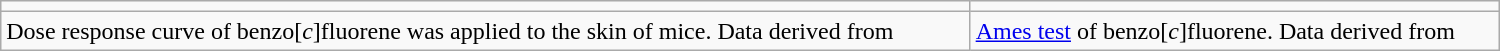<table class="wikitable"| style="width:1000px; margin-left: auto; margin-right: auto; border: none;">
<tr>
<td></td>
<td></td>
</tr>
<tr>
<td>Dose response curve of benzo[<em>c</em>]fluorene was applied to the skin of mice. Data derived from </td>
<td><a href='#'>Ames test</a> of benzo[<em>c</em>]fluorene. Data derived from </td>
</tr>
</table>
